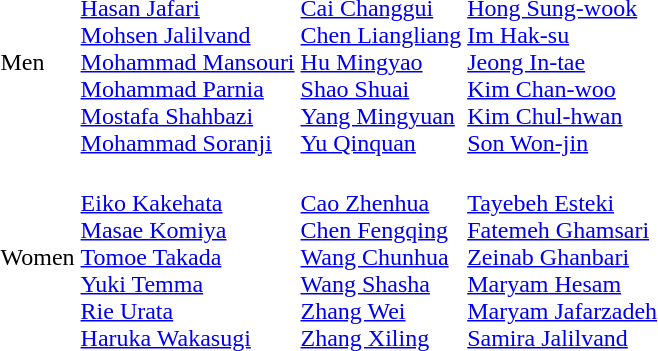<table>
<tr>
<td>Men</td>
<td nowrap><br><a href='#'>Hasan Jafari</a><br><a href='#'>Mohsen Jalilvand</a><br><a href='#'>Mohammad Mansouri</a><br><a href='#'>Mohammad Parnia</a><br><a href='#'>Mostafa Shahbazi</a><br><a href='#'>Mohammad Soranji</a></td>
<td nowrap><br><a href='#'>Cai Changgui</a><br><a href='#'>Chen Liangliang</a><br><a href='#'>Hu Mingyao</a><br><a href='#'>Shao Shuai</a><br><a href='#'>Yang Mingyuan</a><br><a href='#'>Yu Qinquan</a></td>
<td><br><a href='#'>Hong Sung-wook</a><br><a href='#'>Im Hak-su</a><br><a href='#'>Jeong In-tae</a><br><a href='#'>Kim Chan-woo</a><br><a href='#'>Kim Chul-hwan</a><br><a href='#'>Son Won-jin</a></td>
</tr>
<tr>
<td>Women</td>
<td><br><a href='#'>Eiko Kakehata</a><br><a href='#'>Masae Komiya</a><br><a href='#'>Tomoe Takada</a><br><a href='#'>Yuki Temma</a><br><a href='#'>Rie Urata</a><br><a href='#'>Haruka Wakasugi</a></td>
<td><br><a href='#'>Cao Zhenhua</a><br><a href='#'>Chen Fengqing</a><br><a href='#'>Wang Chunhua</a><br><a href='#'>Wang Shasha</a><br><a href='#'>Zhang Wei</a><br><a href='#'>Zhang Xiling</a></td>
<td nowrap><br><a href='#'>Tayebeh Esteki</a><br><a href='#'>Fatemeh Ghamsari</a><br><a href='#'>Zeinab Ghanbari</a><br><a href='#'>Maryam Hesam</a><br><a href='#'>Maryam Jafarzadeh</a><br><a href='#'>Samira Jalilvand</a></td>
</tr>
</table>
